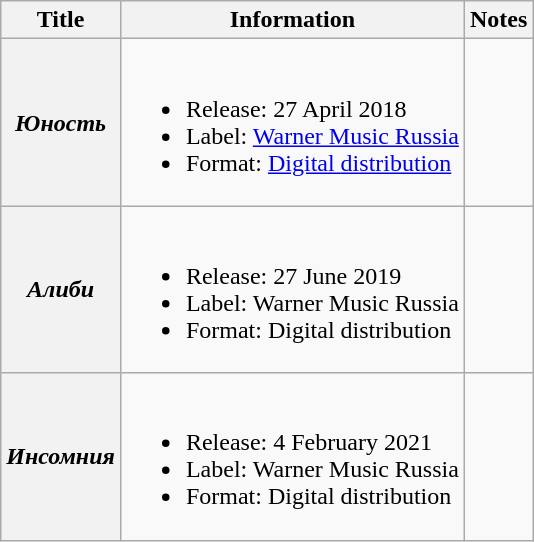<table class="wikitable" style="font-size: 100%">
<tr>
<th>Title</th>
<th>Information</th>
<th>Notes</th>
</tr>
<tr>
<th scope="row"><strong><em>Юность</em></strong></th>
<td><br><ul><li>Release: 27 April 2018</li><li>Label: <a href='#'>Warner Music Russia</a></li><li>Format: <a href='#'>Digital distribution</a></li></ul></td>
<td></td>
</tr>
<tr>
<th scope="row"><strong><em>Алиби</em></strong></th>
<td><br><ul><li>Release: 27 June 2019</li><li>Label: Warner Music Russia</li><li>Format: Digital distribution</li></ul></td>
<td></td>
</tr>
<tr>
<th scope="row"><strong><em>Инсомния</em></strong></th>
<td><br><ul><li>Release: 4 February 2021</li><li>Label: Warner Music Russia</li><li>Format: Digital distribution</li></ul></td>
<td></td>
</tr>
</table>
